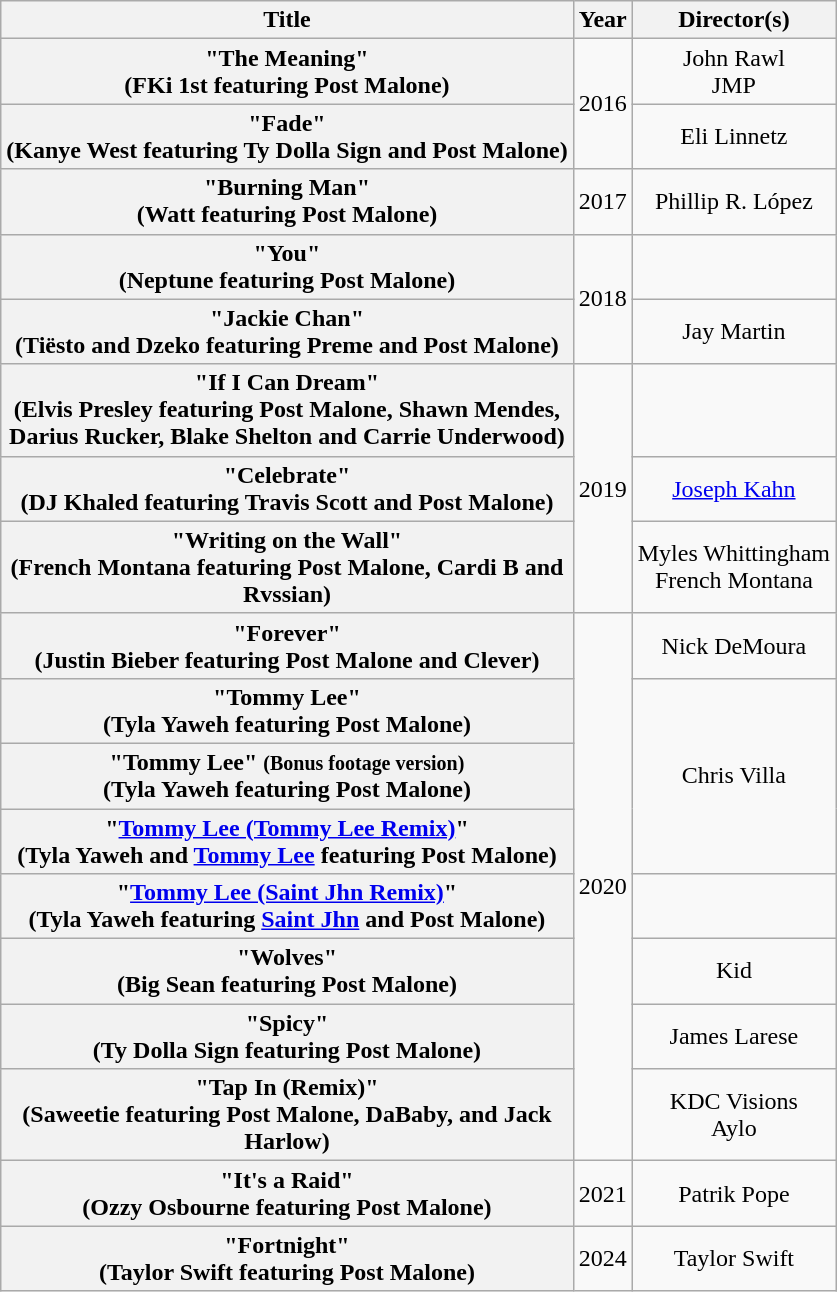<table class="wikitable plainrowheaders" style="text-align:center;">
<tr>
<th scope="col">Title</th>
<th scope="col">Year</th>
<th scope="col">Director(s)</th>
</tr>
<tr>
<th scope="row">"The Meaning"<br><span>(FKi 1st featuring Post Malone)</span></th>
<td rowspan="2">2016</td>
<td>John Rawl <br>JMP</td>
</tr>
<tr>
<th scope="row">"Fade"<br><span>(Kanye West featuring Ty Dolla Sign and Post Malone)</span></th>
<td>Eli Linnetz</td>
</tr>
<tr>
<th scope="row">"Burning Man"<br><span>(Watt featuring Post Malone)</span></th>
<td>2017</td>
<td>Phillip R. López</td>
</tr>
<tr>
<th scope="row">"You" <br><span>(Neptune featuring Post Malone)</span></th>
<td rowspan="2">2018</td>
<td></td>
</tr>
<tr>
<th scope="row">"Jackie Chan" <br><span>(Tiësto and Dzeko featuring Preme and Post Malone)</span></th>
<td>Jay Martin</td>
</tr>
<tr>
<th scope="row">"If I Can Dream" <br><span>(Elvis Presley featuring Post Malone, Shawn Mendes, <br>Darius Rucker, Blake Shelton and Carrie Underwood)</span></th>
<td rowspan="3">2019</td>
<td></td>
</tr>
<tr>
<th scope="row">"Celebrate" <br><span>(DJ Khaled featuring Travis Scott and Post Malone)</span></th>
<td><a href='#'>Joseph Kahn</a></td>
</tr>
<tr>
<th scope="row">"Writing on the Wall" <br><span>(French Montana featuring Post Malone, Cardi B and <br>Rvssian)</span></th>
<td>Myles Whittingham <br>French Montana</td>
</tr>
<tr>
<th scope="row">"Forever" <br><span>(Justin Bieber featuring Post Malone and Clever)</span></th>
<td rowspan="8">2020</td>
<td>Nick DeMoura</td>
</tr>
<tr>
<th scope="row">"Tommy Lee" <br><span>(Tyla Yaweh featuring Post Malone)</span></th>
<td rowspan="3">Chris Villa</td>
</tr>
<tr>
<th scope="row">"Tommy Lee" <small>(Bonus footage version)</small> <br><span>(Tyla Yaweh featuring Post Malone)</span></th>
</tr>
<tr>
<th scope="row">"<a href='#'>Tommy Lee (Tommy Lee Remix)</a>" <br><span>(Tyla Yaweh and <a href='#'>Tommy Lee</a> featuring Post Malone)</span></th>
</tr>
<tr>
<th scope="row">"<a href='#'>Tommy Lee (Saint Jhn Remix)</a>" <br><span>(Tyla Yaweh featuring <a href='#'>Saint Jhn</a> and Post Malone)</span></th>
<td></td>
</tr>
<tr>
<th scope="row">"Wolves" <br><span>(Big Sean featuring Post Malone)</span></th>
<td>Kid</td>
</tr>
<tr>
<th scope="row">"Spicy" <br><span>(Ty Dolla Sign featuring Post Malone)</span></th>
<td>James Larese</td>
</tr>
<tr>
<th scope="row">"Tap In (Remix)" <br><span>(Saweetie featuring Post Malone, DaBaby, and Jack <br>Harlow)</span></th>
<td>KDC Visions <br>Aylo</td>
</tr>
<tr>
<th scope="row">"It's a Raid"<br><span>(Ozzy Osbourne featuring Post Malone)</span></th>
<td>2021</td>
<td>Patrik Pope</td>
</tr>
<tr>
<th scope="row">"Fortnight"<br><span>(Taylor Swift featuring Post Malone)</span></th>
<td>2024</td>
<td>Taylor Swift</td>
</tr>
</table>
